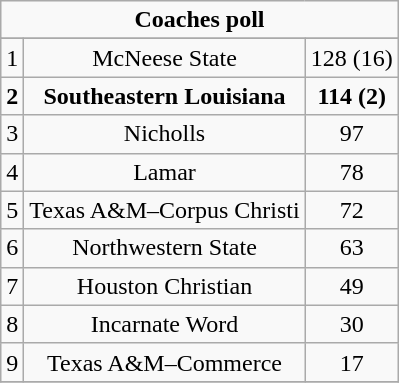<table class="wikitable">
<tr align="center">
<td align="center" Colspan="3"><strong>Coaches poll</strong></td>
</tr>
<tr align="center">
</tr>
<tr align="center">
<td>1</td>
<td>McNeese State</td>
<td>128 (16)</td>
</tr>
<tr align="center">
<td><strong>2</strong></td>
<td><strong>Southeastern Louisiana</strong></td>
<td><strong>114 (2)</strong></td>
</tr>
<tr align="center">
<td>3</td>
<td>Nicholls</td>
<td>97</td>
</tr>
<tr align="center">
<td>4</td>
<td>Lamar</td>
<td>78</td>
</tr>
<tr align="center">
<td>5</td>
<td>Texas A&M–Corpus Christi</td>
<td>72</td>
</tr>
<tr align="center">
<td>6</td>
<td>Northwestern State</td>
<td>63</td>
</tr>
<tr align="center">
<td>7</td>
<td>Houston Christian</td>
<td>49</td>
</tr>
<tr align="center">
<td>8</td>
<td>Incarnate Word</td>
<td>30</td>
</tr>
<tr align="center">
<td>9</td>
<td>Texas A&M–Commerce</td>
<td>17</td>
</tr>
<tr align="center">
</tr>
</table>
